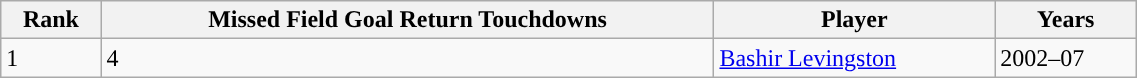<table class="wikitable" style="width:60%;">
<tr>
<th>Rank</th>
<th>Missed Field Goal Return Touchdowns</th>
<th>Player</th>
<th>Years</th>
</tr>
<tr>
<td>1</td>
<td>4</td>
<td><a href='#'>Bashir Levingston</a></td>
<td>2002–07</td>
</tr>
</table>
